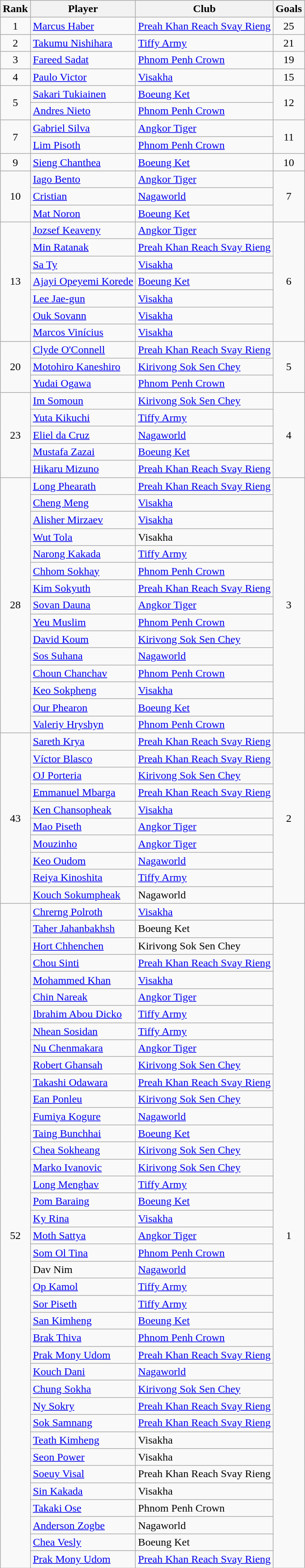<table class="wikitable" style="text-align:center">
<tr>
<th>Rank</th>
<th>Player</th>
<th>Club</th>
<th>Goals</th>
</tr>
<tr>
<td rowspan="1">1</td>
<td align="left"> <a href='#'>Marcus Haber</a></td>
<td align="left"><a href='#'>Preah Khan Reach Svay Rieng</a></td>
<td rowspan="1">25</td>
</tr>
<tr>
<td rowspan="1">2</td>
<td align="left"> <a href='#'>Takumu Nishihara</a></td>
<td align="left"><a href='#'>Tiffy Army</a></td>
<td rowspan="1">21</td>
</tr>
<tr>
<td rowspan="1">3</td>
<td align="left"> <a href='#'>Fareed Sadat</a></td>
<td align="left"><a href='#'>Phnom Penh Crown</a></td>
<td rowspan="1">19</td>
</tr>
<tr>
<td rowspan="1">4</td>
<td align="left"> <a href='#'>Paulo Victor</a></td>
<td align="left"><a href='#'>Visakha</a></td>
<td rowspan="1">15</td>
</tr>
<tr>
<td rowspan="2">5</td>
<td align="left"> <a href='#'>Sakari Tukiainen</a></td>
<td align="left"><a href='#'>Boeung Ket</a></td>
<td rowspan="2">12</td>
</tr>
<tr>
<td align="left"> <a href='#'>Andres Nieto</a></td>
<td align="left"><a href='#'>Phnom Penh Crown</a></td>
</tr>
<tr>
<td rowspan="2">7</td>
<td align="left"> <a href='#'>Gabriel Silva</a></td>
<td align="left"><a href='#'>Angkor Tiger</a></td>
<td rowspan="2">11</td>
</tr>
<tr>
<td align="left"> <a href='#'>Lim Pisoth</a></td>
<td align="left"><a href='#'>Phnom Penh Crown</a></td>
</tr>
<tr>
<td rowspan="1">9</td>
<td align="left"> <a href='#'>Sieng Chanthea</a></td>
<td align="left"><a href='#'>Boeung Ket</a></td>
<td rowspan="1">10</td>
</tr>
<tr>
<td rowspan="3">10</td>
<td align="left"> <a href='#'>Iago Bento</a></td>
<td align="left"><a href='#'>Angkor Tiger</a></td>
<td rowspan="3">7</td>
</tr>
<tr>
<td align="left"> <a href='#'>Cristian</a></td>
<td align="left"><a href='#'>Nagaworld</a></td>
</tr>
<tr>
<td align="left"> <a href='#'>Mat Noron</a></td>
<td align="left"><a href='#'>Boeung Ket</a></td>
</tr>
<tr>
<td rowspan="7">13</td>
<td align="left"> <a href='#'>Jozsef Keaveny</a></td>
<td align="left"><a href='#'>Angkor Tiger</a></td>
<td rowspan="7">6</td>
</tr>
<tr>
<td align="left"> <a href='#'>Min Ratanak</a></td>
<td align="left"><a href='#'>Preah Khan Reach Svay Rieng</a></td>
</tr>
<tr>
<td align="left"> <a href='#'>Sa Ty</a></td>
<td align="left"><a href='#'>Visakha</a></td>
</tr>
<tr>
<td align="left"> <a href='#'>Ajayi Opeyemi Korede</a></td>
<td align="left"><a href='#'>Boeung Ket</a></td>
</tr>
<tr>
<td align="left"> <a href='#'>Lee Jae-gun</a></td>
<td align="left"><a href='#'>Visakha</a></td>
</tr>
<tr>
<td align="left"> <a href='#'>Ouk Sovann</a></td>
<td align="left"><a href='#'>Visakha</a></td>
</tr>
<tr>
<td align="left"> <a href='#'>Marcos Vinícius</a></td>
<td align="left"><a href='#'>Visakha</a></td>
</tr>
<tr>
<td rowspan="3">20</td>
<td align="left"> <a href='#'>Clyde O'Connell</a></td>
<td align="left"><a href='#'>Preah Khan Reach Svay Rieng</a></td>
<td rowspan="3">5</td>
</tr>
<tr>
<td align="left"> <a href='#'>Motohiro Kaneshiro</a></td>
<td align="left"><a href='#'>Kirivong Sok Sen Chey</a></td>
</tr>
<tr>
<td align="left"> <a href='#'>Yudai Ogawa</a></td>
<td align="left"><a href='#'>Phnom Penh Crown</a></td>
</tr>
<tr>
<td rowspan="5">23</td>
<td align="left"> <a href='#'>Im Somoun</a></td>
<td align="left"><a href='#'>Kirivong Sok Sen Chey</a></td>
<td rowspan="5">4</td>
</tr>
<tr>
<td align="left"> <a href='#'>Yuta Kikuchi</a></td>
<td align="left"><a href='#'>Tiffy Army</a></td>
</tr>
<tr>
<td align="left"> <a href='#'>Eliel da Cruz</a></td>
<td align="left"><a href='#'>Nagaworld</a></td>
</tr>
<tr>
<td align="left"> <a href='#'>Mustafa Zazai</a></td>
<td align="left"><a href='#'>Boeung Ket</a></td>
</tr>
<tr>
<td align="left"> <a href='#'>Hikaru Mizuno</a></td>
<td align="left"><a href='#'>Preah Khan Reach Svay Rieng</a></td>
</tr>
<tr>
<td rowspan="15">28</td>
<td align="left"> <a href='#'>Long Phearath</a></td>
<td align="left"><a href='#'>Preah Khan Reach Svay Rieng</a></td>
<td rowspan="15">3</td>
</tr>
<tr>
<td align="left"> <a href='#'>Cheng Meng</a></td>
<td align="left"><a href='#'>Visakha</a></td>
</tr>
<tr>
<td align="left"> <a href='#'>Alisher Mirzaev</a></td>
<td align="left"><a href='#'>Visakha</a></td>
</tr>
<tr>
<td align="left"> <a href='#'>Wut Tola</a></td>
<td align="left">Visakha</td>
</tr>
<tr>
<td align="left"> <a href='#'>Narong Kakada</a></td>
<td align="left"><a href='#'>Tiffy Army</a></td>
</tr>
<tr>
<td align="left"> <a href='#'>Chhom Sokhay</a></td>
<td align="left"><a href='#'>Phnom Penh Crown</a></td>
</tr>
<tr>
<td align="left"> <a href='#'>Kim Sokyuth</a></td>
<td align="left"><a href='#'>Preah Khan Reach Svay Rieng</a></td>
</tr>
<tr>
<td align="left"> <a href='#'>Sovan Dauna</a></td>
<td align="left"><a href='#'>Angkor Tiger</a></td>
</tr>
<tr>
<td align="left"> <a href='#'>Yeu Muslim</a></td>
<td align="left"><a href='#'>Phnom Penh Crown</a></td>
</tr>
<tr>
<td align="left"> <a href='#'>David Koum</a></td>
<td align="left"><a href='#'>Kirivong Sok Sen Chey</a></td>
</tr>
<tr>
<td align="left"> <a href='#'>Sos Suhana</a></td>
<td align="left"><a href='#'>Nagaworld</a></td>
</tr>
<tr>
<td align="left"> <a href='#'>Choun Chanchav</a></td>
<td align="left"><a href='#'>Phnom Penh Crown</a></td>
</tr>
<tr>
<td align="left"> <a href='#'>Keo Sokpheng</a></td>
<td align="left"><a href='#'>Visakha</a></td>
</tr>
<tr>
<td align="left"> <a href='#'>Our Phearon</a></td>
<td align="left"><a href='#'>Boeung Ket</a></td>
</tr>
<tr>
<td align="left"> <a href='#'>Valeriy Hryshyn</a></td>
<td align="left"><a href='#'>Phnom Penh Crown</a></td>
</tr>
<tr>
<td rowspan="10">43</td>
<td align="left"> <a href='#'>Sareth Krya</a></td>
<td align="left"><a href='#'>Preah Khan Reach Svay Rieng</a></td>
<td rowspan="10">2</td>
</tr>
<tr>
<td align="left"> <a href='#'>Víctor Blasco</a></td>
<td align="left"><a href='#'>Preah Khan Reach Svay Rieng</a></td>
</tr>
<tr>
<td align="left"> <a href='#'>OJ Porteria</a></td>
<td align="left"><a href='#'>Kirivong Sok Sen Chey</a></td>
</tr>
<tr>
<td align="left"> <a href='#'>Emmanuel Mbarga</a></td>
<td align="left"><a href='#'>Preah Khan Reach Svay Rieng</a></td>
</tr>
<tr>
<td align="left"> <a href='#'>Ken Chansopheak</a></td>
<td align="left"><a href='#'>Visakha</a></td>
</tr>
<tr>
<td align="left"> <a href='#'>Mao Piseth</a></td>
<td align="left"><a href='#'>Angkor Tiger</a></td>
</tr>
<tr>
<td align="left"> <a href='#'>Mouzinho</a></td>
<td align="left"><a href='#'>Angkor Tiger</a></td>
</tr>
<tr>
<td align="left"> <a href='#'>Keo Oudom</a></td>
<td align="left"><a href='#'>Nagaworld</a></td>
</tr>
<tr>
<td align="left"> <a href='#'>Reiya Kinoshita</a></td>
<td align="left"><a href='#'>Tiffy Army</a></td>
</tr>
<tr>
<td align="left"> <a href='#'>Kouch Sokumpheak</a></td>
<td align="left">Nagaworld</td>
</tr>
<tr>
<td rowspan="39">52</td>
<td align="left"> <a href='#'>Chrerng Polroth</a></td>
<td align="left"><a href='#'>Visakha</a></td>
<td rowspan="39">1</td>
</tr>
<tr>
<td align="left"> <a href='#'>Taher Jahanbakhsh</a></td>
<td align="left">Boeung Ket</td>
</tr>
<tr>
<td align="left"> <a href='#'>Hort Chhenchen</a></td>
<td align="left">Kirivong Sok Sen Chey</td>
</tr>
<tr>
<td align="left"> <a href='#'>Chou Sinti</a></td>
<td align="left"><a href='#'>Preah Khan Reach Svay Rieng</a></td>
</tr>
<tr>
<td align="left"> <a href='#'>Mohammed Khan</a></td>
<td align="left"><a href='#'>Visakha</a></td>
</tr>
<tr>
<td align="left"> <a href='#'>Chin Nareak</a></td>
<td align="left"><a href='#'>Angkor Tiger</a></td>
</tr>
<tr>
<td align="left"> <a href='#'>Ibrahim Abou Dicko</a></td>
<td align="left"><a href='#'>Tiffy Army</a></td>
</tr>
<tr>
<td align="left"> <a href='#'>Nhean Sosidan</a></td>
<td align="left"><a href='#'>Tiffy Army</a></td>
</tr>
<tr>
<td align="left"> <a href='#'>Nu Chenmakara</a></td>
<td align="left"><a href='#'>Angkor Tiger</a></td>
</tr>
<tr>
<td align="left"> <a href='#'>Robert Ghansah</a></td>
<td align="left"><a href='#'>Kirivong Sok Sen Chey</a></td>
</tr>
<tr>
<td align="left"> <a href='#'>Takashi Odawara</a></td>
<td align="left"><a href='#'>Preah Khan Reach Svay Rieng</a></td>
</tr>
<tr>
<td align="left"> <a href='#'>Ean Ponleu</a></td>
<td align="left"><a href='#'>Kirivong Sok Sen Chey</a></td>
</tr>
<tr>
<td align="left"> <a href='#'>Fumiya Kogure</a></td>
<td align="left"><a href='#'>Nagaworld</a></td>
</tr>
<tr>
<td align="left"> <a href='#'>Taing Bunchhai</a></td>
<td align="left"><a href='#'>Boeung Ket</a></td>
</tr>
<tr>
<td align="left"> <a href='#'>Chea Sokheang</a></td>
<td align="left"><a href='#'>Kirivong Sok Sen Chey</a></td>
</tr>
<tr>
<td align="left"> <a href='#'>Marko Ivanovic</a></td>
<td align="left"><a href='#'>Kirivong Sok Sen Chey</a></td>
</tr>
<tr>
<td align="left"> <a href='#'>Long Menghav</a></td>
<td align="left"><a href='#'>Tiffy Army</a></td>
</tr>
<tr>
<td align="left"> <a href='#'>Pom Baraing</a></td>
<td align="left"><a href='#'>Boeung Ket</a></td>
</tr>
<tr>
<td align="left"> <a href='#'>Ky Rina</a></td>
<td align="left"><a href='#'>Visakha</a></td>
</tr>
<tr>
<td align="left"> <a href='#'>Moth Sattya</a></td>
<td align="left"><a href='#'>Angkor Tiger</a></td>
</tr>
<tr>
<td align="left"> <a href='#'>Som Ol Tina</a></td>
<td align="left"><a href='#'>Phnom Penh Crown</a></td>
</tr>
<tr>
<td align="left"> Dav Nim</td>
<td align="left"><a href='#'>Nagaworld</a></td>
</tr>
<tr>
<td align="left"> <a href='#'>Op Kamol</a></td>
<td align="left"><a href='#'>Tiffy Army</a></td>
</tr>
<tr>
<td align="left"> <a href='#'>Sor Piseth</a></td>
<td align="left"><a href='#'>Tiffy Army</a></td>
</tr>
<tr>
<td align="left"> <a href='#'>San Kimheng</a></td>
<td align="left"><a href='#'>Boeung Ket</a></td>
</tr>
<tr>
<td align="left"> <a href='#'>Brak Thiva</a></td>
<td align="left"><a href='#'>Phnom Penh Crown</a></td>
</tr>
<tr>
<td align="left"> <a href='#'>Prak Mony Udom</a></td>
<td align="left"><a href='#'>Preah Khan Reach Svay Rieng</a></td>
</tr>
<tr>
<td align="left"> <a href='#'>Kouch Dani</a></td>
<td align="left"><a href='#'>Nagaworld</a></td>
</tr>
<tr>
<td align="left"> <a href='#'>Chung Sokha</a></td>
<td align="left"><a href='#'>Kirivong Sok Sen Chey</a></td>
</tr>
<tr>
<td align="left"> <a href='#'>Ny Sokry</a></td>
<td align="left"><a href='#'>Preah Khan Reach Svay Rieng</a></td>
</tr>
<tr>
<td align="left"> <a href='#'>Sok Samnang</a></td>
<td align="left"><a href='#'>Preah Khan Reach Svay Rieng</a></td>
</tr>
<tr>
<td align="left"> <a href='#'>Teath Kimheng</a></td>
<td align="left">Visakha</td>
</tr>
<tr>
<td align="left"> <a href='#'>Seon Power</a></td>
<td align="left">Visakha</td>
</tr>
<tr>
<td align="left"> <a href='#'>Soeuy Visal</a></td>
<td align="left">Preah Khan Reach Svay Rieng</td>
</tr>
<tr>
<td align="left"> <a href='#'>Sin Kakada</a></td>
<td align="left">Visakha</td>
</tr>
<tr>
<td align="left"> <a href='#'>Takaki Ose</a></td>
<td align="left">Phnom Penh Crown</td>
</tr>
<tr>
<td align="left"> <a href='#'>Anderson Zogbe</a></td>
<td align="left">Nagaworld</td>
</tr>
<tr>
<td align="left"> <a href='#'>Chea Vesly</a></td>
<td align="left">Boeung Ket</td>
</tr>
<tr>
<td align="left"> <a href='#'>Prak Mony Udom</a></td>
<td align="left"><a href='#'>Preah Khan Reach Svay Rieng</a></td>
</tr>
</table>
